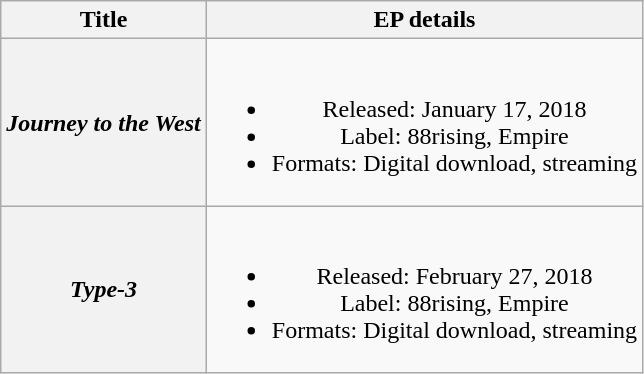<table class="wikitable plainrowheaders" style="text-align:center;">
<tr>
<th scope="col">Title</th>
<th scope="col">EP details</th>
</tr>
<tr>
<th scope="row"><em>Journey to the West</em></th>
<td><br><ul><li>Released: January 17, 2018</li><li>Label: 88rising, Empire</li><li>Formats: Digital download, streaming</li></ul></td>
</tr>
<tr>
<th scope="row"><em>Type-3</em></th>
<td><br><ul><li>Released: February 27, 2018</li><li>Label: 88rising, Empire</li><li>Formats: Digital download, streaming</li></ul></td>
</tr>
</table>
